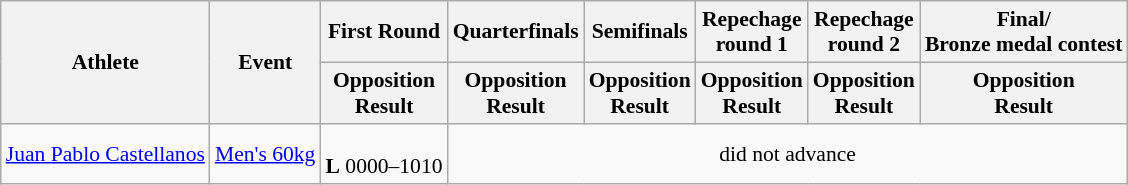<table class= wikitable style="font-size:90%">
<tr>
<th rowspan="2">Athlete</th>
<th rowspan="2">Event</th>
<th>First Round</th>
<th>Quarterfinals</th>
<th>Semifinals</th>
<th>Repechage <br>round 1</th>
<th>Repechage <br>round 2</th>
<th>Final/<br>Bronze medal contest</th>
</tr>
<tr>
<th>Opposition<br>Result</th>
<th>Opposition<br>Result</th>
<th>Opposition<br>Result</th>
<th>Opposition<br>Result</th>
<th>Opposition<br>Result</th>
<th>Opposition<br>Result</th>
</tr>
<tr>
<td><a href='#'>Juan Pablo Castellanos</a></td>
<td style="text-align:center;"><a href='#'>Men's 60kg</a></td>
<td style="text-align:center;"><br> <strong>L</strong> 0000–1010</td>
<td style="text-align:center;" colspan="5">did not advance</td>
</tr>
</table>
